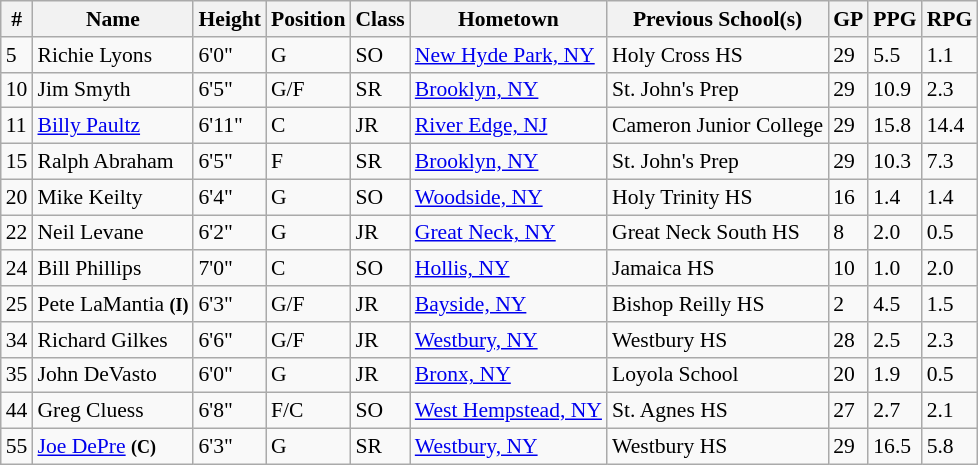<table class="wikitable sortable" style="font-size: 90%">
<tr>
<th>#</th>
<th>Name</th>
<th>Height</th>
<th>Position</th>
<th>Class</th>
<th>Hometown</th>
<th>Previous School(s)</th>
<th>GP</th>
<th>PPG</th>
<th>RPG</th>
</tr>
<tr>
<td>5</td>
<td>Richie Lyons</td>
<td>6'0"</td>
<td>G</td>
<td>SO</td>
<td><a href='#'>New Hyde Park, NY</a></td>
<td>Holy Cross HS</td>
<td>29</td>
<td>5.5</td>
<td>1.1</td>
</tr>
<tr>
<td>10</td>
<td>Jim Smyth</td>
<td>6'5"</td>
<td>G/F</td>
<td>SR</td>
<td><a href='#'>Brooklyn, NY</a></td>
<td>St. John's Prep</td>
<td>29</td>
<td>10.9</td>
<td>2.3</td>
</tr>
<tr>
<td>11</td>
<td><a href='#'>Billy Paultz</a></td>
<td>6'11"</td>
<td>C</td>
<td>JR</td>
<td><a href='#'>River Edge, NJ</a></td>
<td>Cameron Junior College</td>
<td>29</td>
<td>15.8</td>
<td>14.4</td>
</tr>
<tr>
<td>15</td>
<td>Ralph Abraham</td>
<td>6'5"</td>
<td>F</td>
<td>SR</td>
<td><a href='#'>Brooklyn, NY</a></td>
<td>St. John's Prep</td>
<td>29</td>
<td>10.3</td>
<td>7.3</td>
</tr>
<tr>
<td>20</td>
<td>Mike Keilty</td>
<td>6'4"</td>
<td>G</td>
<td>SO</td>
<td><a href='#'>Woodside, NY</a></td>
<td>Holy Trinity HS</td>
<td>16</td>
<td>1.4</td>
<td>1.4</td>
</tr>
<tr>
<td>22</td>
<td>Neil Levane</td>
<td>6'2"</td>
<td>G</td>
<td>JR</td>
<td><a href='#'>Great Neck, NY</a></td>
<td>Great Neck South HS</td>
<td>8</td>
<td>2.0</td>
<td>0.5</td>
</tr>
<tr>
<td>24</td>
<td>Bill Phillips</td>
<td>7'0"</td>
<td>C</td>
<td>SO</td>
<td><a href='#'>Hollis, NY</a></td>
<td>Jamaica HS</td>
<td>10</td>
<td>1.0</td>
<td>2.0</td>
</tr>
<tr>
<td>25</td>
<td>Pete LaMantia <small><strong>(I)</strong></small></td>
<td>6'3"</td>
<td>G/F</td>
<td>JR</td>
<td><a href='#'>Bayside, NY</a></td>
<td>Bishop Reilly HS</td>
<td>2</td>
<td>4.5</td>
<td>1.5</td>
</tr>
<tr>
<td>34</td>
<td>Richard Gilkes</td>
<td>6'6"</td>
<td>G/F</td>
<td>JR</td>
<td><a href='#'>Westbury, NY</a></td>
<td>Westbury HS</td>
<td>28</td>
<td>2.5</td>
<td>2.3</td>
</tr>
<tr>
<td>35</td>
<td>John DeVasto</td>
<td>6'0"</td>
<td>G</td>
<td>JR</td>
<td><a href='#'>Bronx, NY</a></td>
<td>Loyola School</td>
<td>20</td>
<td>1.9</td>
<td>0.5</td>
</tr>
<tr>
<td>44</td>
<td>Greg Cluess</td>
<td>6'8"</td>
<td>F/C</td>
<td>SO</td>
<td><a href='#'>West Hempstead, NY</a></td>
<td>St. Agnes HS</td>
<td>27</td>
<td>2.7</td>
<td>2.1</td>
</tr>
<tr>
<td>55</td>
<td><a href='#'>Joe DePre</a> <small><strong>(C)</strong></small></td>
<td>6'3"</td>
<td>G</td>
<td>SR</td>
<td><a href='#'>Westbury, NY</a></td>
<td>Westbury  HS</td>
<td>29</td>
<td>16.5</td>
<td>5.8</td>
</tr>
</table>
